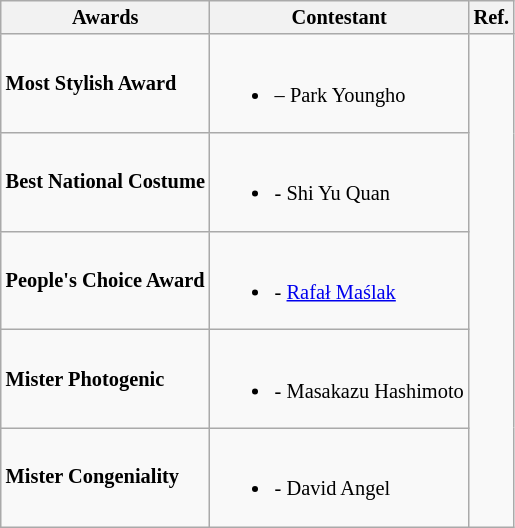<table class="wikitable sortable" style="font-size: 85%;">
<tr>
<th>Awards</th>
<th>Contestant</th>
<th>Ref.</th>
</tr>
<tr>
<td><strong>Most Stylish Award</strong></td>
<td><br><ul><li><strong></strong> – Park Youngho</li></ul></td>
<td rowspan="5"></td>
</tr>
<tr>
<td><strong>Best National Costume</strong></td>
<td><br><ul><li><strong></strong> - Shi Yu Quan</li></ul></td>
</tr>
<tr>
<td><strong>People's Choice Award</strong></td>
<td><br><ul><li><strong></strong> - <a href='#'>Rafał Maślak</a></li></ul></td>
</tr>
<tr>
<td><strong>Mister Photogenic</strong></td>
<td><br><ul><li><strong></strong> - Masakazu Hashimoto</li></ul></td>
</tr>
<tr>
<td><strong>Mister Congeniality</strong></td>
<td><br><ul><li><strong></strong> - David Angel</li></ul></td>
</tr>
</table>
